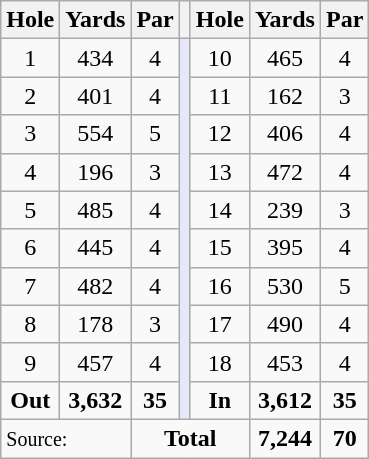<table class="wikitable" style="text-align:center; font-size:100%;">
<tr>
<th>Hole</th>
<th>Yards</th>
<th>Par</th>
<th></th>
<th>Hole</th>
<th>Yards</th>
<th>Par</th>
</tr>
<tr>
<td>1</td>
<td>434</td>
<td>4</td>
<td rowspan=10 style="background:#E6E8FA;"></td>
<td>10</td>
<td>465</td>
<td>4</td>
</tr>
<tr>
<td>2</td>
<td>401</td>
<td>4</td>
<td>11</td>
<td>162</td>
<td>3</td>
</tr>
<tr>
<td>3</td>
<td>554</td>
<td>5</td>
<td>12</td>
<td>406</td>
<td>4</td>
</tr>
<tr>
<td>4</td>
<td>196</td>
<td>3</td>
<td>13</td>
<td>472</td>
<td>4</td>
</tr>
<tr>
<td>5</td>
<td>485</td>
<td>4</td>
<td>14</td>
<td>239</td>
<td>3</td>
</tr>
<tr>
<td>6</td>
<td>445</td>
<td>4</td>
<td>15</td>
<td>395</td>
<td>4</td>
</tr>
<tr>
<td>7</td>
<td>482</td>
<td>4</td>
<td>16</td>
<td>530</td>
<td>5</td>
</tr>
<tr>
<td>8</td>
<td>178</td>
<td>3</td>
<td>17</td>
<td>490</td>
<td>4</td>
</tr>
<tr>
<td>9</td>
<td>457</td>
<td>4</td>
<td>18</td>
<td>453</td>
<td>4</td>
</tr>
<tr>
<td><strong>Out</strong></td>
<td><strong>3,632</strong></td>
<td><strong>35</strong></td>
<td><strong>In</strong></td>
<td><strong>3,612</strong></td>
<td><strong>35</strong></td>
</tr>
<tr>
<td colspan=2 align=left><small>Source:</small></td>
<td colspan=3><strong>Total</strong></td>
<td><strong>7,244</strong></td>
<td><strong>70</strong></td>
</tr>
</table>
